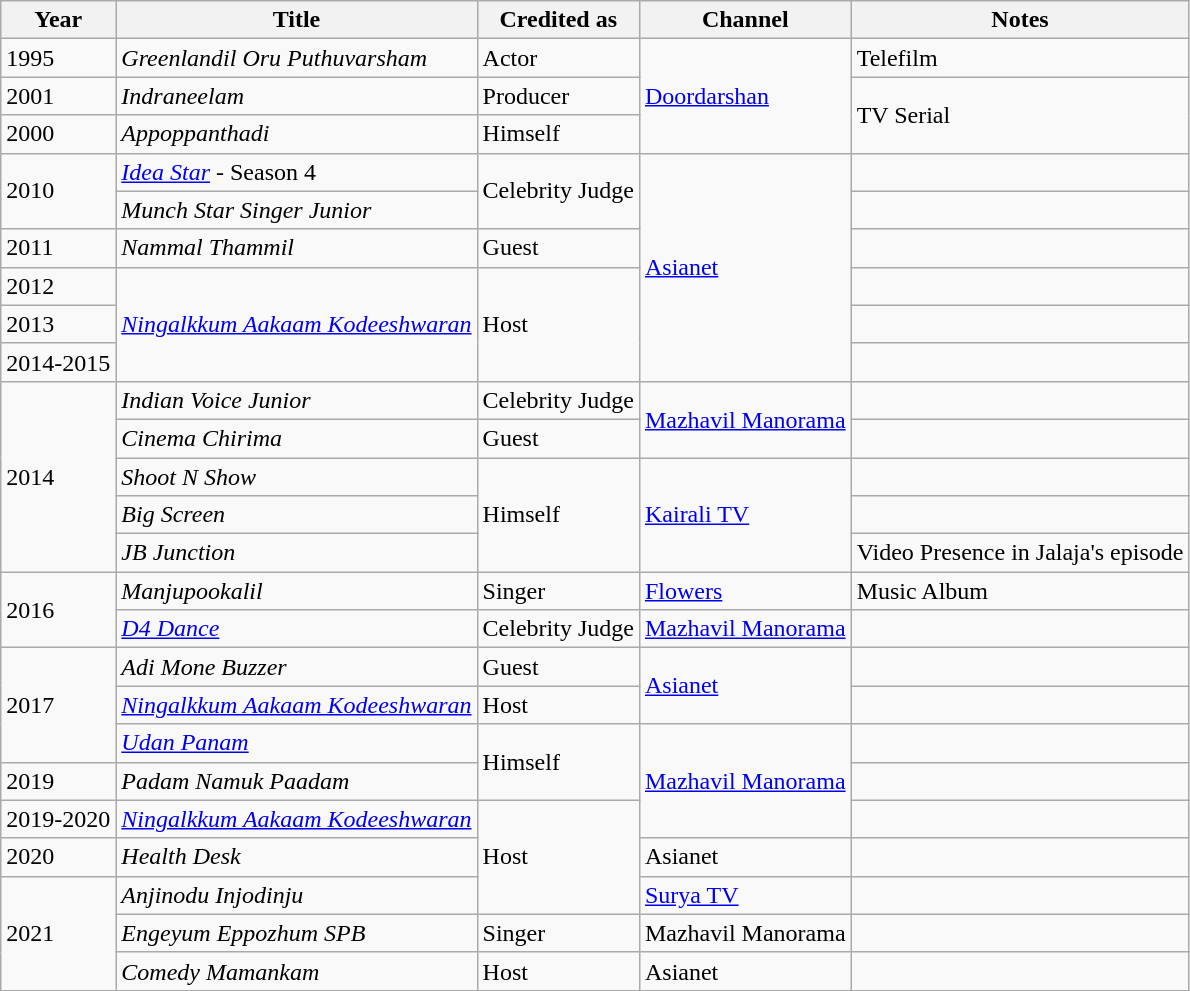<table class="wikitable sortable">
<tr style="background:#000:">
<th>Year</th>
<th>Title</th>
<th>Credited as</th>
<th>Channel</th>
<th>Notes</th>
</tr>
<tr>
<td>1995</td>
<td><em>Greenlandil Oru Puthuvarsham</em></td>
<td>Actor</td>
<td rowspan="3"><a href='#'>Doordarshan</a></td>
<td>Telefilm</td>
</tr>
<tr>
<td>2001</td>
<td><em>Indraneelam</em></td>
<td>Producer</td>
<td rowspan="2">TV Serial</td>
</tr>
<tr>
<td>2000</td>
<td><em>Appoppanthadi</em></td>
<td>Himself</td>
</tr>
<tr>
<td rowspan="2">2010</td>
<td><a href='#'><em>Idea Star</em></a> - Season 4</td>
<td rowspan="2">Celebrity Judge</td>
<td rowspan="6"><a href='#'>Asianet</a></td>
<td></td>
</tr>
<tr>
<td><em>Munch Star Singer Junior</em></td>
<td></td>
</tr>
<tr>
<td>2011</td>
<td><em>Nammal Thammil</em></td>
<td>Guest</td>
<td></td>
</tr>
<tr>
<td>2012</td>
<td rowspan="3"><em><a href='#'>Ningalkkum Aakaam Kodeeshwaran</a></em></td>
<td rowspan="3">Host</td>
<td></td>
</tr>
<tr>
<td>2013</td>
<td></td>
</tr>
<tr>
<td>2014-2015</td>
<td></td>
</tr>
<tr>
<td rowspan="5">2014</td>
<td><em>Indian Voice Junior</em></td>
<td>Celebrity Judge</td>
<td rowspan="2"><a href='#'>Mazhavil Manorama</a></td>
<td></td>
</tr>
<tr>
<td><em>Cinema Chirima</em></td>
<td>Guest</td>
<td></td>
</tr>
<tr>
<td><em>Shoot N Show</em></td>
<td rowspan="3">Himself</td>
<td rowspan="3"><a href='#'>Kairali TV</a></td>
<td></td>
</tr>
<tr>
<td><em>Big Screen</em></td>
<td></td>
</tr>
<tr>
<td><em>JB Junction</em></td>
<td>Video Presence in Jalaja's episode</td>
</tr>
<tr>
<td rowspan="2">2016</td>
<td><em>Manjupookalil</em></td>
<td>Singer</td>
<td><a href='#'>Flowers</a></td>
<td>Music Album</td>
</tr>
<tr>
<td><a href='#'><em>D4 Dance</em></a></td>
<td>Celebrity Judge</td>
<td><a href='#'>Mazhavil Manorama</a></td>
<td></td>
</tr>
<tr>
<td rowspan="3">2017</td>
<td><em>Adi Mone Buzzer</em></td>
<td>Guest</td>
<td rowspan="2"><a href='#'>Asianet</a></td>
<td></td>
</tr>
<tr>
<td><em><a href='#'>Ningalkkum Aakaam Kodeeshwaran</a></em></td>
<td>Host</td>
<td></td>
</tr>
<tr>
<td><em><a href='#'>Udan Panam</a></em></td>
<td rowspan="2">Himself</td>
<td rowspan="3"><a href='#'>Mazhavil Manorama</a></td>
<td></td>
</tr>
<tr>
<td>2019</td>
<td><em>Padam Namuk Paadam</em></td>
<td></td>
</tr>
<tr>
<td>2019-2020</td>
<td><em><a href='#'>Ningalkkum Aakaam Kodeeshwaran</a></em></td>
<td rowspan="3">Host</td>
<td></td>
</tr>
<tr>
<td>2020</td>
<td><em>Health Desk</em></td>
<td>Asianet</td>
<td></td>
</tr>
<tr>
<td rowspan="3">2021</td>
<td><em>Anjinodu Injodinju</em></td>
<td><a href='#'>Surya TV</a></td>
<td></td>
</tr>
<tr>
<td><em>Engeyum Eppozhum SPB</em></td>
<td>Singer</td>
<td>Mazhavil Manorama</td>
<td></td>
</tr>
<tr>
<td><em>Comedy Mamankam</em></td>
<td>Host</td>
<td>Asianet</td>
<td></td>
</tr>
</table>
